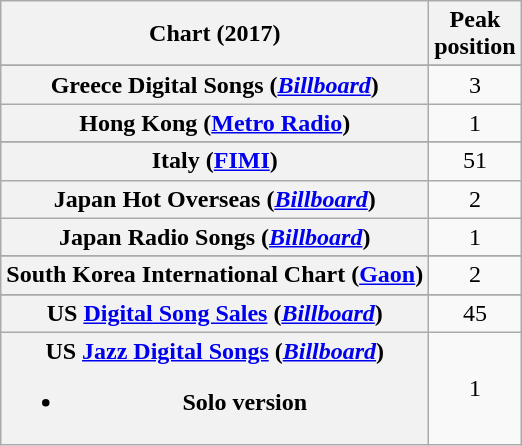<table class="wikitable sortable plainrowheaders" style="text-align:center">
<tr>
<th scope="col">Chart (2017)</th>
<th scope="col">Peak<br>position</th>
</tr>
<tr>
</tr>
<tr>
</tr>
<tr>
</tr>
<tr>
</tr>
<tr>
</tr>
<tr>
<th scope="row">Greece Digital Songs (<em><a href='#'>Billboard</a></em>)</th>
<td>3</td>
</tr>
<tr>
<th scope="row">Hong Kong (<a href='#'>Metro Radio</a>)</th>
<td>1</td>
</tr>
<tr>
</tr>
<tr>
</tr>
<tr>
<th scope="row">Italy (<a href='#'>FIMI</a>)</th>
<td>51</td>
</tr>
<tr>
<th scope="row">Japan Hot Overseas (<em><a href='#'>Billboard</a></em>)</th>
<td>2</td>
</tr>
<tr>
<th scope="row">Japan Radio Songs (<em><a href='#'>Billboard</a></em>)</th>
<td>1</td>
</tr>
<tr>
</tr>
<tr>
</tr>
<tr>
</tr>
<tr>
<th scope="row">South Korea International Chart (<a href='#'>Gaon</a>)</th>
<td>2</td>
</tr>
<tr>
</tr>
<tr>
</tr>
<tr>
</tr>
<tr>
<th scope="row">US <a href='#'>Digital Song Sales</a> (<em><a href='#'>Billboard</a></em>)</th>
<td>45</td>
</tr>
<tr>
<th scope="row">US <a href='#'>Jazz Digital Songs</a> (<em><a href='#'>Billboard</a></em>)<br><ul><li>Solo version</li></ul></th>
<td>1</td>
</tr>
</table>
